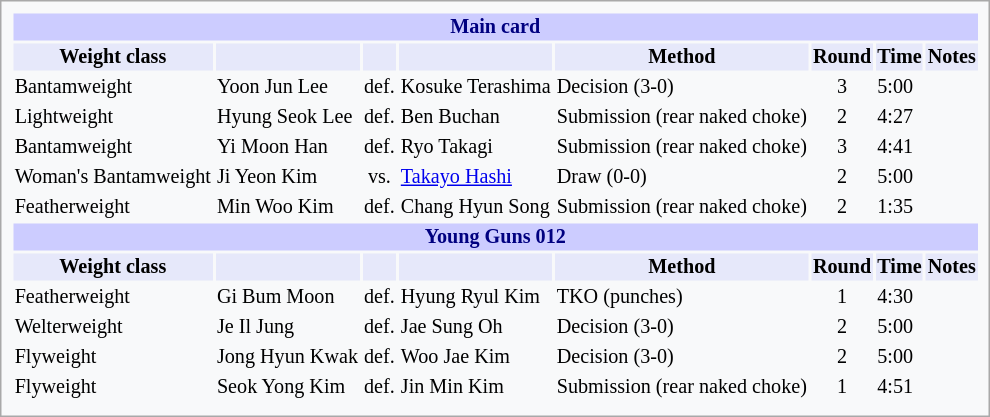<table style="font-size: 84%; border: 1px solid darkgray; padding: 0.43em; background-color: #F8F9FA;">
<tr>
<th colspan="8" style="background-color: #ccf; color: #000080; text-align: center;">Main card</th>
</tr>
<tr>
<th colspan="1" style="background-color: #E6E8FA; color: #000000; text-align: center;">Weight class</th>
<th colspan="1" style="background-color: #E6E8FA; color: #000000; text-align: center;"></th>
<th colspan="1" style="background-color: #E6E8FA; color: #000000; text-align: center;"></th>
<th colspan="1" style="background-color: #E6E8FA; color: #000000; text-align: center;"></th>
<th colspan="1" style="background-color: #E6E8FA; color: #000000; text-align: center;">Method</th>
<th colspan="1" style="background-color: #E6E8FA; color: #000000; text-align: center;">Round</th>
<th colspan="1" style="background-color: #E6E8FA; color: #000000; text-align: center;">Time</th>
<th colspan="1" style="background-color: #E6E8FA; color: #000000; text-align: center;">Notes</th>
</tr>
<tr>
<td>Bantamweight</td>
<td> Yoon Jun Lee</td>
<td>def.</td>
<td> Kosuke Terashima</td>
<td>Decision (3-0)</td>
<td align="center">3</td>
<td>5:00</td>
<td></td>
</tr>
<tr>
<td>Lightweight</td>
<td> Hyung Seok Lee</td>
<td>def.</td>
<td> Ben Buchan</td>
<td>Submission (rear naked choke)</td>
<td align="center">2</td>
<td>4:27</td>
<td></td>
</tr>
<tr>
<td>Bantamweight</td>
<td> Yi Moon Han</td>
<td>def.</td>
<td> Ryo Takagi</td>
<td>Submission (rear naked choke)</td>
<td align="center">3</td>
<td>4:41</td>
<td></td>
</tr>
<tr>
<td>Woman's Bantamweight</td>
<td> Ji Yeon Kim</td>
<td align="center">vs.</td>
<td> <a href='#'>Takayo Hashi</a></td>
<td>Draw (0-0)</td>
<td align="center">2</td>
<td>5:00</td>
<td></td>
</tr>
<tr>
<td>Featherweight</td>
<td> Min Woo Kim</td>
<td>def.</td>
<td>  Chang Hyun Song</td>
<td>Submission (rear naked choke)</td>
<td align="center">2</td>
<td>1:35</td>
<td></td>
</tr>
<tr>
<th colspan="8" style="background-color: #ccf; color: #000080; text-align: center;">Young Guns 012</th>
</tr>
<tr>
<th colspan="1" style="background-color: #E6E8FA; color: #000000; text-align: center;">Weight class</th>
<th colspan="1" style="background-color: #E6E8FA; color: #000000; text-align: center;"></th>
<th colspan="1" style="background-color: #E6E8FA; color: #000000; text-align: center;"></th>
<th colspan="1" style="background-color: #E6E8FA; color: #000000; text-align: center;"></th>
<th colspan="1" style="background-color: #E6E8FA; color: #000000; text-align: center;">Method</th>
<th colspan="1" style="background-color: #E6E8FA; color: #000000; text-align: center;">Round</th>
<th colspan="1" style="background-color: #E6E8FA; color: #000000; text-align: center;">Time</th>
<th colspan="1" style="background-color: #E6E8FA; color: #000000; text-align: center;">Notes</th>
</tr>
<tr>
<td>Featherweight</td>
<td> Gi Bum Moon</td>
<td>def.</td>
<td> Hyung Ryul Kim</td>
<td>TKO (punches)</td>
<td align="center">1</td>
<td>4:30</td>
<td></td>
</tr>
<tr>
<td>Welterweight</td>
<td> Je Il Jung</td>
<td>def.</td>
<td> Jae Sung Oh</td>
<td>Decision (3-0)</td>
<td align="center">2</td>
<td>5:00</td>
<td></td>
</tr>
<tr>
<td>Flyweight</td>
<td> Jong Hyun Kwak</td>
<td>def.</td>
<td> Woo Jae Kim</td>
<td>Decision (3-0)</td>
<td align="center">2</td>
<td>5:00</td>
<td></td>
</tr>
<tr>
<td>Flyweight</td>
<td> Seok Yong Kim</td>
<td>def.</td>
<td> Jin Min Kim</td>
<td>Submission (rear naked choke)</td>
<td align="center">1</td>
<td>4:51</td>
<td></td>
</tr>
<tr>
</tr>
</table>
